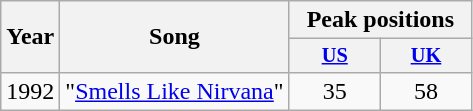<table class="wikitable">
<tr>
<th rowspan="2">Year</th>
<th rowspan="2">Song</th>
<th colspan="2">Peak positions</th>
</tr>
<tr style="font-size:85%">
<th style="width:4em"><a href='#'>US</a><br></th>
<th style="width:4em"><a href='#'>UK</a><br></th>
</tr>
<tr>
<td>1992</td>
<td>"<a href='#'>Smells Like Nirvana</a>"</td>
<td style="text-align:center;">35</td>
<td style="text-align:center;">58</td>
</tr>
</table>
